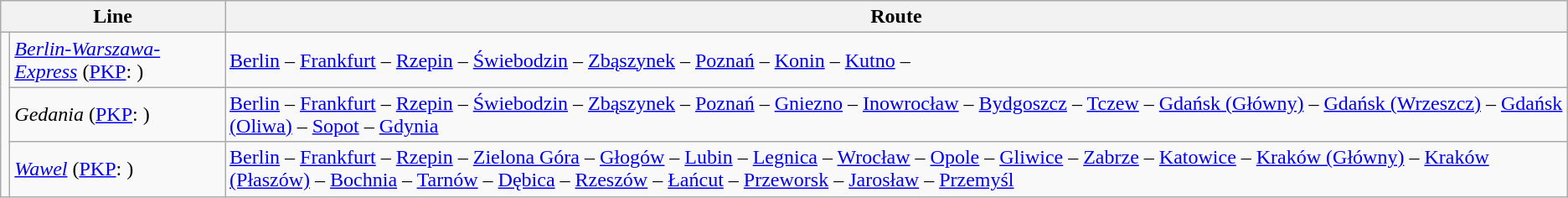<table class="wikitable">
<tr>
<th colspan=2>Line</th>
<th>Route</th>
</tr>
<tr>
<td rowspan="3"></td>
<td><em><a href='#'>Berlin-Warszawa-Express</a></em> (<a href='#'>PKP</a>: )</td>
<td><a href='#'>Berlin</a> –  <a href='#'>Frankfurt</a> – <a href='#'>Rzepin</a> – <a href='#'>Świebodzin</a> – <a href='#'>Zbąszynek</a> – <a href='#'>Poznań</a> – <a href='#'>Konin</a> – <a href='#'>Kutno</a> –   </td>
</tr>
<tr>
<td><em>Gedania</em> (<a href='#'>PKP</a>: )</td>
<td><a href='#'>Berlin</a> –  <a href='#'>Frankfurt</a> – <a href='#'>Rzepin</a> – <a href='#'>Świebodzin</a> – <a href='#'>Zbąszynek</a> – <a href='#'>Poznań</a> – <a href='#'>Gniezno</a> – <a href='#'>Inowrocław</a> – <a href='#'>Bydgoszcz</a> – <a href='#'>Tczew</a> – <a href='#'>Gdańsk (Główny)</a> – <a href='#'>Gdańsk (Wrzeszcz)</a> – <a href='#'>Gdańsk (Oliwa)</a> – <a href='#'>Sopot</a> – <a href='#'>Gdynia</a></td>
</tr>
<tr>
<td><em><a href='#'>Wawel</a></em> (<a href='#'>PKP</a>: )</td>
<td><a href='#'>Berlin</a> –  <a href='#'>Frankfurt</a> – <a href='#'>Rzepin</a> – <a href='#'>Zielona Góra</a> – <a href='#'>Głogów</a> – <a href='#'>Lubin</a> – <a href='#'>Legnica</a> – <a href='#'>Wrocław</a> – <a href='#'>Opole</a> – <a href='#'>Gliwice</a> – <a href='#'>Zabrze</a> – <a href='#'>Katowice</a> – <a href='#'>Kraków (Główny)</a> – <a href='#'>Kraków (Płaszów)</a> – <a href='#'>Bochnia</a> – <a href='#'>Tarnów</a> – <a href='#'>Dębica</a> – <a href='#'>Rzeszów</a> – <a href='#'>Łańcut</a> – <a href='#'>Przeworsk</a> – <a href='#'>Jarosław</a> – <a href='#'>Przemyśl</a></td>
</tr>
</table>
